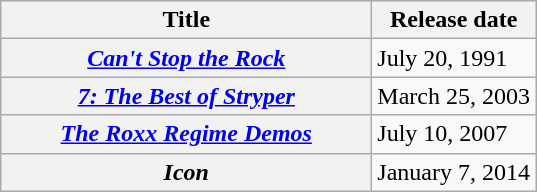<table class="wikitable plainrowheaders">
<tr>
<th scope="col" style="width:15em;">Title</th>
<th scope="col">Release date</th>
</tr>
<tr>
<th scope="row"><em><a href='#'>Can't Stop the Rock</a></em></th>
<td>July 20, 1991</td>
</tr>
<tr>
<th scope="row"><em><a href='#'>7: The Best of Stryper</a></em></th>
<td>March 25, 2003</td>
</tr>
<tr>
<th scope="row"><em><a href='#'>The Roxx Regime Demos</a></em></th>
<td>July 10, 2007</td>
</tr>
<tr>
<th scope="row"><em>Icon</em></th>
<td>January 7, 2014</td>
</tr>
</table>
